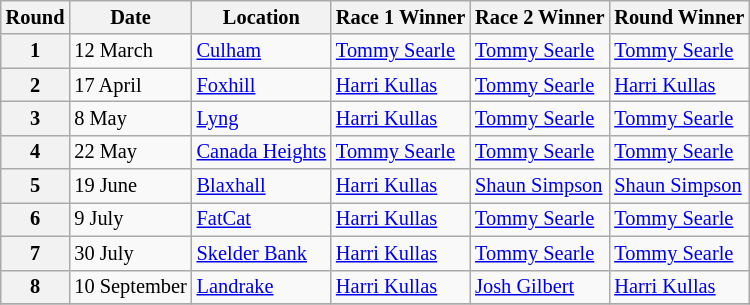<table class="wikitable" style="font-size: 85%;">
<tr>
<th>Round</th>
<th>Date</th>
<th>Location</th>
<th>Race 1 Winner</th>
<th>Race 2 Winner</th>
<th>Round Winner</th>
</tr>
<tr>
<th>1</th>
<td>12 March</td>
<td><a href='#'>Culham</a></td>
<td> <a href='#'>Tommy Searle</a></td>
<td> <a href='#'>Tommy Searle</a></td>
<td> <a href='#'>Tommy Searle</a></td>
</tr>
<tr>
<th>2</th>
<td>17 April</td>
<td><a href='#'>Foxhill</a></td>
<td> <a href='#'>Harri Kullas</a></td>
<td> <a href='#'>Tommy Searle</a></td>
<td> <a href='#'>Harri Kullas</a></td>
</tr>
<tr>
<th>3</th>
<td>8 May</td>
<td><a href='#'>Lyng</a></td>
<td> <a href='#'>Harri Kullas</a></td>
<td> <a href='#'>Tommy Searle</a></td>
<td> <a href='#'>Tommy Searle</a></td>
</tr>
<tr>
<th>4</th>
<td>22 May</td>
<td><a href='#'>Canada Heights</a></td>
<td> <a href='#'>Tommy Searle</a></td>
<td> <a href='#'>Tommy Searle</a></td>
<td> <a href='#'>Tommy Searle</a></td>
</tr>
<tr>
<th>5</th>
<td>19 June</td>
<td><a href='#'>Blaxhall</a></td>
<td> <a href='#'>Harri Kullas</a></td>
<td> <a href='#'>Shaun Simpson</a></td>
<td> <a href='#'>Shaun Simpson</a></td>
</tr>
<tr>
<th>6</th>
<td>9 July</td>
<td><a href='#'>FatCat</a></td>
<td> <a href='#'>Harri Kullas</a></td>
<td> <a href='#'>Tommy Searle</a></td>
<td> <a href='#'>Tommy Searle</a></td>
</tr>
<tr>
<th>7</th>
<td>30 July</td>
<td><a href='#'>Skelder Bank</a></td>
<td> <a href='#'>Harri Kullas</a></td>
<td> <a href='#'>Tommy Searle</a></td>
<td> <a href='#'>Tommy Searle</a></td>
</tr>
<tr>
<th>8</th>
<td>10 September</td>
<td><a href='#'>Landrake</a></td>
<td> <a href='#'>Harri Kullas</a></td>
<td> <a href='#'>Josh Gilbert</a></td>
<td> <a href='#'>Harri Kullas</a></td>
</tr>
<tr>
</tr>
</table>
